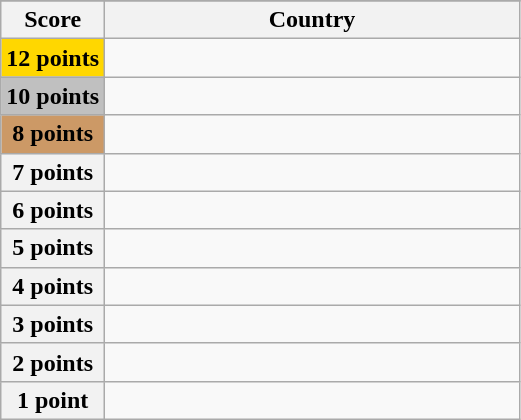<table class="wikitable">
<tr>
</tr>
<tr>
<th scope="col" width="20%">Score</th>
<th scope="col">Country</th>
</tr>
<tr>
<th scope="row" style="background:gold">12 points</th>
<td></td>
</tr>
<tr>
<th scope="row" style="background:silver">10 points</th>
<td></td>
</tr>
<tr>
<th scope="row" style="background:#CC9966">8 points</th>
<td></td>
</tr>
<tr>
<th scope="row">7 points</th>
<td></td>
</tr>
<tr>
<th scope="row">6 points</th>
<td></td>
</tr>
<tr>
<th scope="row">5 points</th>
<td></td>
</tr>
<tr>
<th scope="row">4 points</th>
<td></td>
</tr>
<tr>
<th scope="row">3 points</th>
<td></td>
</tr>
<tr>
<th scope="row">2 points</th>
<td></td>
</tr>
<tr>
<th scope="row">1 point</th>
<td></td>
</tr>
</table>
